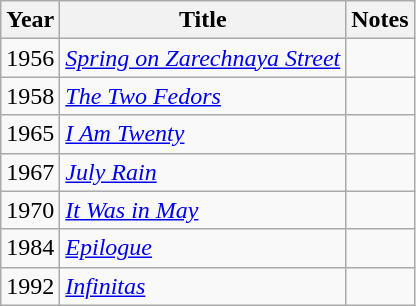<table class="wikitable sortable">
<tr>
<th>Year</th>
<th>Title</th>
<th class="unsortable">Notes</th>
</tr>
<tr>
<td>1956</td>
<td><em><a href='#'>Spring on Zarechnaya Street</a></em></td>
<td></td>
</tr>
<tr>
<td>1958</td>
<td><em><a href='#'>The Two Fedors</a></em></td>
<td></td>
</tr>
<tr>
<td>1965</td>
<td><em><a href='#'>I Am Twenty</a></em></td>
<td></td>
</tr>
<tr>
<td>1967</td>
<td><em><a href='#'>July Rain</a></em></td>
<td></td>
</tr>
<tr>
<td>1970</td>
<td><em><a href='#'>It Was in May</a></em></td>
<td></td>
</tr>
<tr>
<td>1984</td>
<td><em><a href='#'>Epilogue</a></em></td>
<td></td>
</tr>
<tr>
<td>1992</td>
<td><em><a href='#'>Infinitas</a></em></td>
<td></td>
</tr>
</table>
